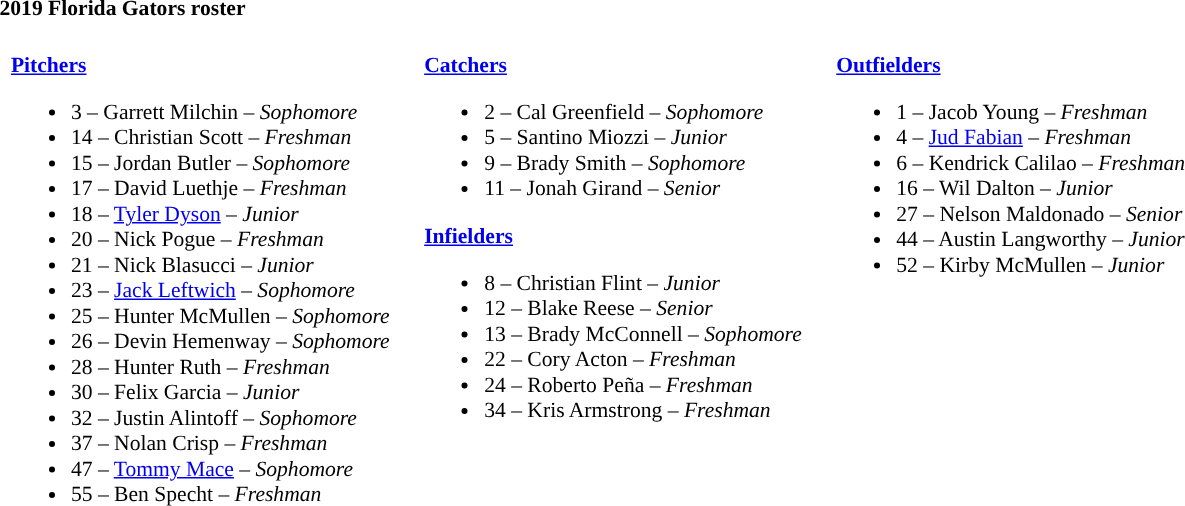<table class="toccolours" style="text-align: left; font-size:90%;">
<tr>
<th colspan=9>2019 Florida Gators roster</th>
</tr>
<tr>
<td width="03"> </td>
<td valign="top"><br><strong><a href='#'>Pitchers</a></strong><ul><li>3 – Garrett Milchin – <em> Sophomore</em></li><li>14 – Christian Scott – <em>Freshman</em></li><li>15 – Jordan Butler – <em>Sophomore</em></li><li>17 – David Luethje – <em>Freshman</em></li><li>18 – <a href='#'>Tyler Dyson</a> – <em>Junior</em></li><li>20 – Nick Pogue – <em>Freshman</em></li><li>21 – Nick Blasucci – <em> Junior</em></li><li>23 – <a href='#'>Jack Leftwich</a> – <em>Sophomore</em></li><li>25 – Hunter McMullen – <em>Sophomore</em></li><li>26 – Devin Hemenway – <em>Sophomore</em></li><li>28 – Hunter Ruth – <em> Freshman</em></li><li>30 – Felix Garcia – <em> Junior</em></li><li>32 – Justin Alintoff – <em>Sophomore</em></li><li>37 – Nolan Crisp – <em>Freshman</em></li><li>47 – <a href='#'>Tommy Mace</a> – <em>Sophomore</em></li><li>55 – Ben Specht – <em>Freshman</em></li></ul></td>
<td width="15"> </td>
<td valign="top"><br><strong><a href='#'>Catchers</a></strong><ul><li>2 – Cal Greenfield – <em>Sophomore</em></li><li>5 – Santino Miozzi – <em>Junior</em></li><li>9 – Brady Smith – <em>Sophomore</em></li><li>11 – Jonah Girand – <em>Senior</em></li></ul><strong><a href='#'>Infielders</a></strong><ul><li>8 – Christian Flint – <em>Junior</em></li><li>12 – Blake Reese – <em>Senior</em></li><li>13 – Brady McConnell – <em>Sophomore</em></li><li>22 – Cory Acton – <em>Freshman</em></li><li>24 – Roberto Peña – <em>Freshman</em></li><li>34 – Kris Armstrong – <em>Freshman</em></li></ul></td>
<td width="15"> </td>
<td valign="top"><br><strong><a href='#'>Outfielders</a></strong><ul><li>1 – Jacob Young – <em>Freshman</em></li><li>4 – <a href='#'>Jud Fabian</a> – <em>Freshman</em></li><li>6 – Kendrick Calilao – <em>Freshman</em></li><li>16 – Wil Dalton – <em>Junior</em></li><li>27 – Nelson Maldonado – <em>Senior</em></li><li>44 – Austin Langworthy – <em>Junior</em></li><li>52 – Kirby McMullen – <em>Junior</em></li></ul></td>
</tr>
</table>
